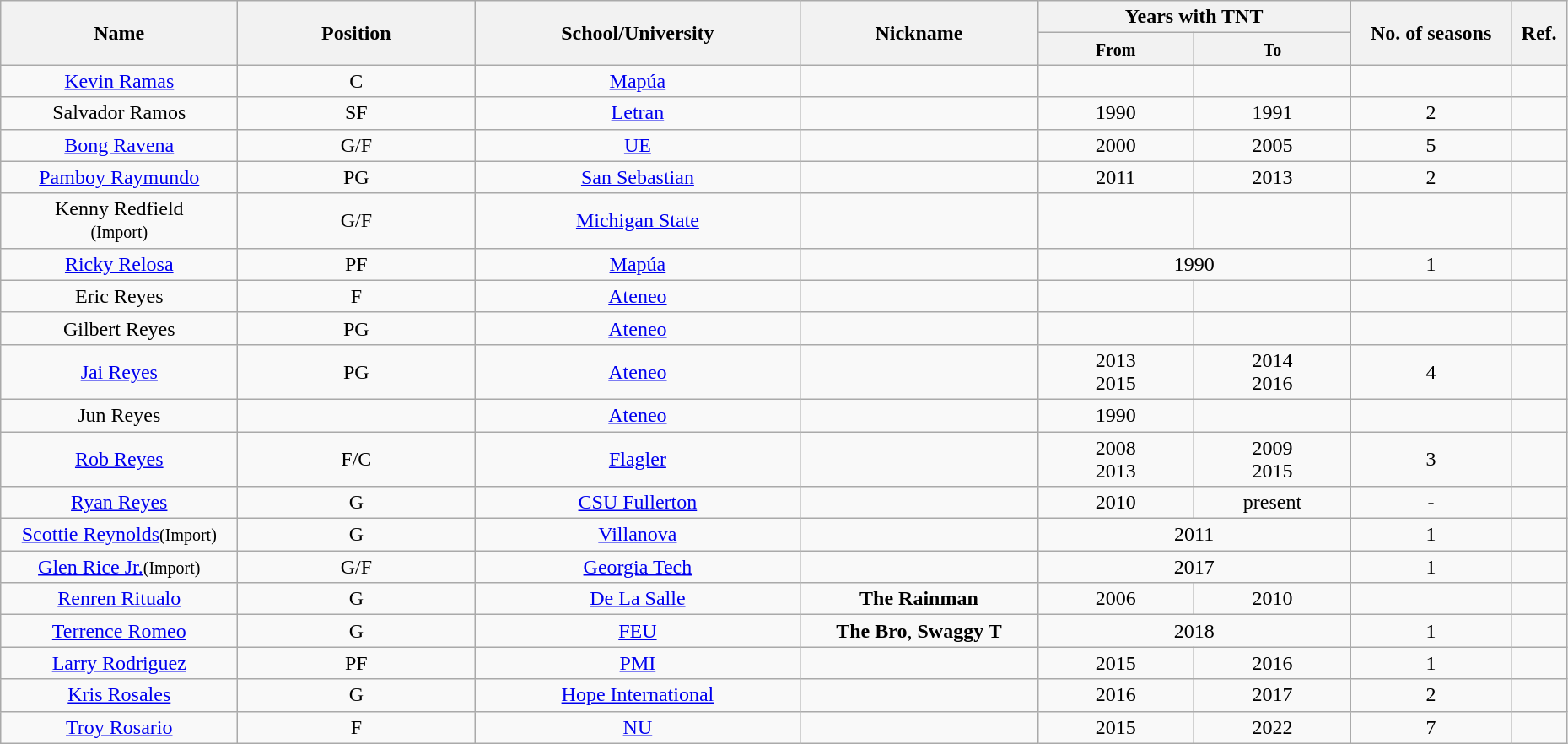<table class="wikitable sortable" style="text-align:center" width="98%">
<tr>
<th style="width:180px;" rowspan="2">Name</th>
<th style="width:180px;" rowspan="2">Position</th>
<th style="width:250px;" rowspan="2">School/University</th>
<th style="width:180px;" rowspan="2">Nickname</th>
<th style="width:180px; text-align:center;" colspan="2">Years with TNT</th>
<th rowspan="2">No. of seasons</th>
<th rowspan="2"; class=unsortable>Ref.</th>
</tr>
<tr>
<th style="width:10%; text-align:center;"><small>From</small></th>
<th style="width:10%; text-align:center;"><small>To</small></th>
</tr>
<tr>
<td><a href='#'>Kevin Ramas</a></td>
<td align="center">C</td>
<td><a href='#'>Mapúa</a></td>
<td align="center"></td>
<td align="center"></td>
<td></td>
<td></td>
<td></td>
</tr>
<tr>
<td>Salvador Ramos</td>
<td align="center">SF</td>
<td><a href='#'>Letran</a></td>
<td align="center"></td>
<td align="center">1990</td>
<td>1991</td>
<td>2</td>
<td></td>
</tr>
<tr>
<td><a href='#'>Bong Ravena</a></td>
<td align="center">G/F</td>
<td><a href='#'>UE</a></td>
<td align="center"></td>
<td align="center">2000</td>
<td>2005</td>
<td>5</td>
<td></td>
</tr>
<tr>
<td><a href='#'>Pamboy Raymundo</a></td>
<td align="center">PG</td>
<td><a href='#'>San Sebastian</a></td>
<td align="center"></td>
<td align="center">2011</td>
<td>2013</td>
<td>2</td>
<td></td>
</tr>
<tr>
<td>Kenny Redfield<br><small>(Import)</small></td>
<td align="center">G/F</td>
<td><a href='#'>Michigan State</a></td>
<td align="center"></td>
<td align="center"></td>
<td></td>
<td></td>
<td></td>
</tr>
<tr>
<td><a href='#'>Ricky Relosa</a></td>
<td align="center">PF</td>
<td><a href='#'>Mapúa</a></td>
<td align="center"></td>
<td colspan="2" align="center">1990</td>
<td>1</td>
<td></td>
</tr>
<tr>
<td>Eric Reyes</td>
<td align="center">F</td>
<td><a href='#'>Ateneo</a></td>
<td align="center"></td>
<td align="center"></td>
<td></td>
<td></td>
<td></td>
</tr>
<tr>
<td>Gilbert Reyes</td>
<td align="center">PG</td>
<td><a href='#'>Ateneo</a></td>
<td align="center"></td>
<td align="center"></td>
<td></td>
<td></td>
<td></td>
</tr>
<tr>
<td><a href='#'>Jai Reyes</a></td>
<td align="center">PG</td>
<td><a href='#'>Ateneo</a></td>
<td align="center"></td>
<td align="center">2013<br>2015</td>
<td>2014<br>2016</td>
<td>4</td>
<td></td>
</tr>
<tr>
<td>Jun Reyes</td>
<td></td>
<td><a href='#'>Ateneo</a></td>
<td></td>
<td>1990</td>
<td></td>
<td></td>
<td></td>
</tr>
<tr>
<td><a href='#'>Rob Reyes</a></td>
<td align="center">F/C</td>
<td><a href='#'>Flagler</a></td>
<td align="center"></td>
<td align="center">2008<br>2013</td>
<td>2009<br>2015</td>
<td>3</td>
<td></td>
</tr>
<tr>
<td><a href='#'>Ryan Reyes</a></td>
<td align="center">G</td>
<td><a href='#'>CSU Fullerton</a></td>
<td align="center"></td>
<td align="center">2010</td>
<td>present</td>
<td>-</td>
<td></td>
</tr>
<tr>
<td><a href='#'>Scottie Reynolds</a><small>(Import)</small></td>
<td align="center">G</td>
<td><a href='#'>Villanova</a></td>
<td align="center"></td>
<td colspan="2" align="center">2011</td>
<td>1</td>
<td></td>
</tr>
<tr>
<td><a href='#'>Glen Rice Jr.</a><small>(Import)</small></td>
<td align="center">G/F</td>
<td><a href='#'>Georgia Tech</a></td>
<td align="center"></td>
<td colspan="2" align="center">2017</td>
<td>1</td>
<td></td>
</tr>
<tr>
<td><a href='#'>Renren Ritualo</a></td>
<td align="center">G</td>
<td><a href='#'>De La Salle</a></td>
<td align="center"><strong>The Rainman</strong></td>
<td align="center">2006</td>
<td>2010</td>
<td></td>
<td></td>
</tr>
<tr>
<td><a href='#'>Terrence Romeo</a></td>
<td align="center">G</td>
<td><a href='#'>FEU</a></td>
<td align="center"><strong>The Bro</strong>, <strong>Swaggy T</strong></td>
<td colspan="2" align="center">2018</td>
<td>1</td>
<td></td>
</tr>
<tr>
<td><a href='#'>Larry Rodriguez</a></td>
<td align="center">PF</td>
<td><a href='#'>PMI</a></td>
<td align="center"></td>
<td align="center">2015</td>
<td>2016</td>
<td>1</td>
<td></td>
</tr>
<tr>
<td><a href='#'>Kris Rosales</a></td>
<td align="center">G</td>
<td><a href='#'>Hope International</a></td>
<td align="center"></td>
<td align="center">2016</td>
<td>2017</td>
<td>2</td>
<td></td>
</tr>
<tr>
<td><a href='#'>Troy Rosario</a></td>
<td align="center">F</td>
<td><a href='#'>NU</a></td>
<td align="center"></td>
<td align="center">2015</td>
<td>2022</td>
<td>7</td>
<td></td>
</tr>
</table>
